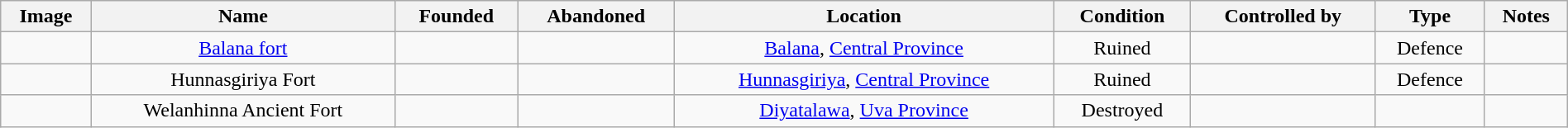<table style="text-align:center; width:100%" class="wikitable sortable">
<tr>
<th>Image</th>
<th>Name</th>
<th>Founded</th>
<th>Abandoned</th>
<th>Location</th>
<th>Condition</th>
<th>Controlled by</th>
<th>Type</th>
<th>Notes</th>
</tr>
<tr>
<td></td>
<td><a href='#'>Balana fort</a></td>
<td></td>
<td></td>
<td><a href='#'>Balana</a>, <a href='#'>Central Province</a></td>
<td>Ruined</td>
<td></td>
<td>Defence</td>
<td></td>
</tr>
<tr>
<td></td>
<td>Hunnasgiriya Fort</td>
<td></td>
<td></td>
<td><a href='#'>Hunnasgiriya</a>, <a href='#'>Central Province</a></td>
<td>Ruined</td>
<td></td>
<td>Defence</td>
<td></td>
</tr>
<tr>
<td></td>
<td>Welanhinna Ancient Fort</td>
<td></td>
<td></td>
<td><a href='#'>Diyatalawa</a>, <a href='#'>Uva Province</a></td>
<td>Destroyed</td>
<td></td>
<td></td>
<td></td>
</tr>
</table>
